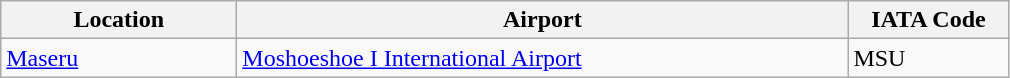<table class="wikitable">
<tr>
<th scope="col" style="width:150px;"><strong>Location</strong></th>
<th scope="col" style="width:400px;"><strong>Airport</strong></th>
<th scope="col" style="width:100px;"><strong>IATA Code</strong></th>
</tr>
<tr>
<td><a href='#'>Maseru</a></td>
<td><a href='#'>Moshoeshoe I International Airport</a></td>
<td>MSU</td>
</tr>
</table>
